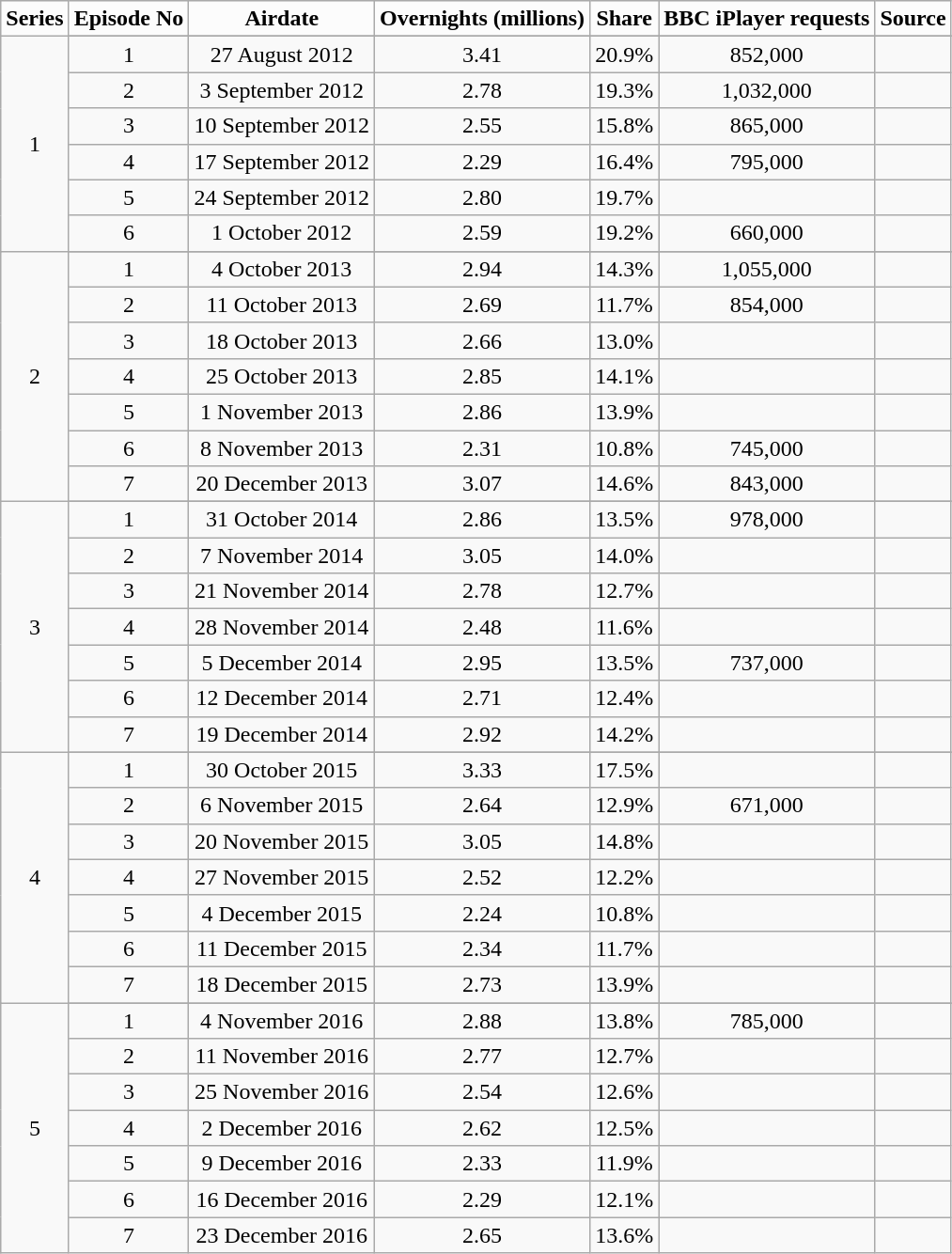<table class="wikitable sortable" style="text-align:center;">
<tr>
<th style="background:#fcfcfc;">Series</th>
<th style="background:#fcfcfc;">Episode No</th>
<th style="background:#fcfcfc;">Airdate</th>
<th style="background:#fcfcfc;">Overnights (millions)</th>
<th style="background:#fcfcfc;">Share</th>
<th style="background:#fcfcfc;">BBC iPlayer requests</th>
<th style="background:#fcfcfc;">Source</th>
</tr>
<tr>
<td rowspan="7">1</td>
</tr>
<tr>
<td>1</td>
<td>27 August 2012</td>
<td>3.41</td>
<td>20.9%</td>
<td>852,000</td>
<td></td>
</tr>
<tr>
<td>2</td>
<td>3 September 2012</td>
<td>2.78</td>
<td>19.3%</td>
<td>1,032,000</td>
<td></td>
</tr>
<tr>
<td>3</td>
<td>10 September 2012</td>
<td>2.55</td>
<td>15.8%</td>
<td>865,000</td>
<td></td>
</tr>
<tr>
<td>4</td>
<td>17 September 2012</td>
<td>2.29</td>
<td>16.4%</td>
<td>795,000</td>
<td></td>
</tr>
<tr>
<td>5</td>
<td>24 September 2012</td>
<td>2.80</td>
<td>19.7%</td>
<td></td>
<td></td>
</tr>
<tr>
<td>6</td>
<td>1 October 2012</td>
<td>2.59</td>
<td>19.2%</td>
<td>660,000</td>
<td></td>
</tr>
<tr>
<td rowspan="8">2</td>
</tr>
<tr>
<td>1</td>
<td>4 October 2013</td>
<td>2.94</td>
<td>14.3%</td>
<td>1,055,000</td>
<td></td>
</tr>
<tr>
<td>2</td>
<td>11 October 2013</td>
<td>2.69</td>
<td>11.7%</td>
<td>854,000</td>
<td></td>
</tr>
<tr>
<td>3</td>
<td>18 October 2013</td>
<td>2.66</td>
<td>13.0%</td>
<td></td>
<td></td>
</tr>
<tr>
<td>4</td>
<td>25 October 2013</td>
<td>2.85</td>
<td>14.1%</td>
<td></td>
<td></td>
</tr>
<tr>
<td>5</td>
<td>1 November 2013</td>
<td>2.86</td>
<td>13.9%</td>
<td></td>
<td></td>
</tr>
<tr>
<td>6</td>
<td>8 November 2013</td>
<td>2.31</td>
<td>10.8%</td>
<td>745,000</td>
<td></td>
</tr>
<tr>
<td>7</td>
<td>20 December 2013</td>
<td>3.07</td>
<td>14.6%</td>
<td>843,000</td>
<td></td>
</tr>
<tr>
<td rowspan="8">3</td>
</tr>
<tr>
<td>1</td>
<td>31 October 2014</td>
<td>2.86</td>
<td>13.5%</td>
<td>978,000</td>
<td></td>
</tr>
<tr>
<td>2</td>
<td>7 November 2014</td>
<td>3.05</td>
<td>14.0%</td>
<td></td>
<td></td>
</tr>
<tr>
<td>3</td>
<td>21 November 2014</td>
<td>2.78</td>
<td>12.7%</td>
<td></td>
<td></td>
</tr>
<tr>
<td>4</td>
<td>28 November 2014</td>
<td>2.48</td>
<td>11.6%</td>
<td></td>
<td></td>
</tr>
<tr>
<td>5</td>
<td>5 December 2014</td>
<td>2.95</td>
<td>13.5%</td>
<td>737,000</td>
<td></td>
</tr>
<tr>
<td>6</td>
<td>12 December 2014</td>
<td>2.71</td>
<td>12.4%</td>
<td></td>
<td></td>
</tr>
<tr>
<td>7</td>
<td>19 December 2014</td>
<td>2.92</td>
<td>14.2%</td>
<td></td>
<td></td>
</tr>
<tr>
<td rowspan="8">4</td>
</tr>
<tr>
<td>1</td>
<td>30 October 2015</td>
<td>3.33</td>
<td>17.5%</td>
<td></td>
<td></td>
</tr>
<tr>
<td>2</td>
<td>6 November 2015</td>
<td>2.64</td>
<td>12.9%</td>
<td>671,000</td>
<td></td>
</tr>
<tr>
<td>3</td>
<td>20 November 2015</td>
<td>3.05</td>
<td>14.8%</td>
<td></td>
<td></td>
</tr>
<tr>
<td>4</td>
<td>27 November 2015</td>
<td>2.52</td>
<td>12.2%</td>
<td></td>
<td></td>
</tr>
<tr>
<td>5</td>
<td>4 December 2015</td>
<td>2.24</td>
<td>10.8%</td>
<td></td>
<td></td>
</tr>
<tr>
<td>6</td>
<td>11 December 2015</td>
<td>2.34</td>
<td>11.7%</td>
<td></td>
<td></td>
</tr>
<tr>
<td>7</td>
<td>18 December 2015</td>
<td>2.73</td>
<td>13.9%</td>
<td></td>
<td></td>
</tr>
<tr>
<td rowspan="8">5</td>
</tr>
<tr>
<td>1</td>
<td>4 November 2016</td>
<td>2.88</td>
<td>13.8%</td>
<td>785,000</td>
<td></td>
</tr>
<tr>
<td>2</td>
<td>11 November 2016</td>
<td>2.77</td>
<td>12.7%</td>
<td></td>
<td></td>
</tr>
<tr>
<td>3</td>
<td>25 November 2016</td>
<td>2.54</td>
<td>12.6%</td>
<td></td>
<td></td>
</tr>
<tr>
<td>4</td>
<td>2 December 2016</td>
<td>2.62</td>
<td>12.5%</td>
<td></td>
<td></td>
</tr>
<tr>
<td>5</td>
<td>9 December 2016</td>
<td>2.33</td>
<td>11.9%</td>
<td></td>
<td></td>
</tr>
<tr>
<td>6</td>
<td>16 December 2016</td>
<td>2.29</td>
<td>12.1%</td>
<td></td>
<td></td>
</tr>
<tr>
<td>7</td>
<td>23 December 2016</td>
<td>2.65</td>
<td>13.6%</td>
<td></td>
<td></td>
</tr>
</table>
